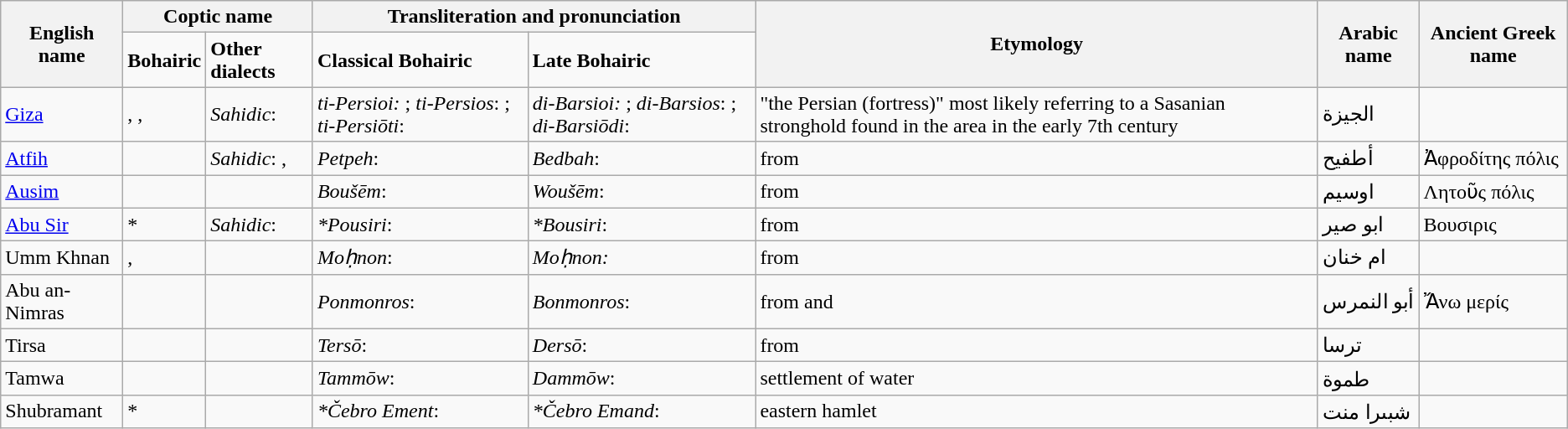<table class="wikitable">
<tr>
<th rowspan="2">English name</th>
<th colspan="2">Coptic name</th>
<th colspan="2">Transliteration and pronunciation</th>
<th rowspan="2">Etymology</th>
<th rowspan="2">Arabic name</th>
<th rowspan="2">Ancient Greek name</th>
</tr>
<tr>
<td><strong>Bohairic</strong></td>
<td><strong>Other dialects</strong></td>
<td><strong>Classical Bohairic</strong></td>
<td><strong>Late Bohairic</strong></td>
</tr>
<tr>
<td><a href='#'>Giza</a></td>
<td>, , </td>
<td><em>Sahidic</em>: </td>
<td><em>ti-Persioi:</em> ; <em>ti-Persios</em>: ; <em>ti-Persiōti</em>: </td>
<td><em>di-Barsioi:</em> ; <em>di-Barsios</em>: ; <em>di-Barsiōdi</em>: </td>
<td>"the Persian (fortress)" most likely referring to a Sasanian stronghold found in the area in the early 7th century</td>
<td>الجيزة</td>
<td></td>
</tr>
<tr>
<td><a href='#'>Atfih</a></td>
<td></td>
<td><em>Sahidic</em>: , </td>
<td><em>Petpeh</em>: </td>
<td><em>Bedbah</em>: </td>
<td>from </td>
<td>أطفيح</td>
<td>Ἀφροδίτης πόλις</td>
</tr>
<tr>
<td><a href='#'>Ausim</a></td>
<td></td>
<td></td>
<td><em>Boušēm</em>: </td>
<td><em>Woušēm</em>: </td>
<td>from </td>
<td>اوسيم</td>
<td>Λητοῦς πόλις</td>
</tr>
<tr>
<td><a href='#'>Abu Sir</a></td>
<td>*</td>
<td><em>Sahidic</em>: </td>
<td><em>*Pousiri</em>: </td>
<td><em>*Bousiri</em>: </td>
<td>from </td>
<td>ابو صير</td>
<td>Βουσιρις</td>
</tr>
<tr>
<td>Umm Khnan</td>
<td>, </td>
<td></td>
<td><em>Moḥnon</em>: </td>
<td><em>Moḥnon:</em> </td>
<td>from </td>
<td>ام خنان</td>
<td></td>
</tr>
<tr>
<td>Abu an-Nimras</td>
<td></td>
<td></td>
<td><em>Ponmonros</em>: </td>
<td><em>Bonmonros</em>: </td>
<td>from  and </td>
<td>أبو النمرس</td>
<td>Ἄνω μερίς</td>
</tr>
<tr>
<td>Tirsa</td>
<td></td>
<td></td>
<td><em>Tersō</em>: </td>
<td><em>Dersō</em>: </td>
<td>from </td>
<td>ترسا</td>
<td></td>
</tr>
<tr>
<td>Tamwa</td>
<td></td>
<td></td>
<td><em>Tammōw</em>: </td>
<td><em>Dammōw</em>: </td>
<td>settlement of water</td>
<td>طموة</td>
<td></td>
</tr>
<tr>
<td>Shubramant</td>
<td>*</td>
<td></td>
<td><em>*Čebro Ement</em>: </td>
<td><em>*Čebro Emand</em>: </td>
<td>eastern hamlet</td>
<td>شبىرا منت</td>
<td></td>
</tr>
</table>
